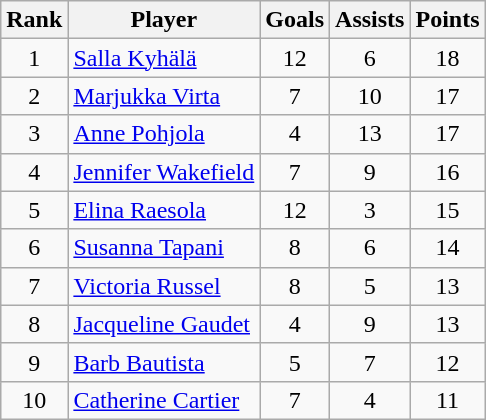<table class="wikitable" style="text-align:center">
<tr>
<th>Rank</th>
<th>Player</th>
<th>Goals</th>
<th>Assists</th>
<th>Points</th>
</tr>
<tr>
<td>1</td>
<td align="left"> <a href='#'>Salla Kyhälä</a></td>
<td>12</td>
<td>6</td>
<td>18</td>
</tr>
<tr>
<td>2</td>
<td align="left"> <a href='#'>Marjukka Virta</a></td>
<td>7</td>
<td>10</td>
<td>17</td>
</tr>
<tr>
<td>3</td>
<td align="left"> <a href='#'>Anne Pohjola</a></td>
<td>4</td>
<td>13</td>
<td>17</td>
</tr>
<tr>
<td>4</td>
<td align="left"> <a href='#'>Jennifer Wakefield</a></td>
<td>7</td>
<td>9</td>
<td>16</td>
</tr>
<tr>
<td>5</td>
<td align="left"> <a href='#'>Elina Raesola</a></td>
<td>12</td>
<td>3</td>
<td>15</td>
</tr>
<tr>
<td>6</td>
<td align="left"> <a href='#'>Susanna Tapani</a></td>
<td>8</td>
<td>6</td>
<td>14</td>
</tr>
<tr>
<td>7</td>
<td align="left"> <a href='#'>Victoria Russel</a></td>
<td>8</td>
<td>5</td>
<td>13</td>
</tr>
<tr>
<td>8</td>
<td align="left"> <a href='#'>Jacqueline Gaudet</a></td>
<td>4</td>
<td>9</td>
<td>13</td>
</tr>
<tr>
<td>9</td>
<td align="left"> <a href='#'>Barb Bautista</a></td>
<td>5</td>
<td>7</td>
<td>12</td>
</tr>
<tr>
<td>10</td>
<td align="left"> <a href='#'>Catherine Cartier</a></td>
<td>7</td>
<td>4</td>
<td>11</td>
</tr>
</table>
